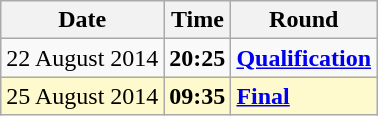<table class="wikitable">
<tr>
<th>Date</th>
<th>Time</th>
<th>Round</th>
</tr>
<tr>
<td>22 August 2014</td>
<td><strong>20:25</strong></td>
<td><strong><a href='#'>Qualification</a></strong></td>
</tr>
<tr style=background:lemonchiffon>
<td>25 August 2014</td>
<td><strong>09:35</strong></td>
<td><strong><a href='#'>Final</a></strong></td>
</tr>
</table>
